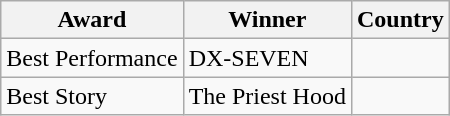<table class="wikitable">
<tr>
<th>Award</th>
<th>Winner</th>
<th>Country</th>
</tr>
<tr>
<td>Best Performance</td>
<td>DX-SEVEN</td>
<td></td>
</tr>
<tr>
<td>Best Story</td>
<td>The Priest Hood</td>
<td></td>
</tr>
</table>
